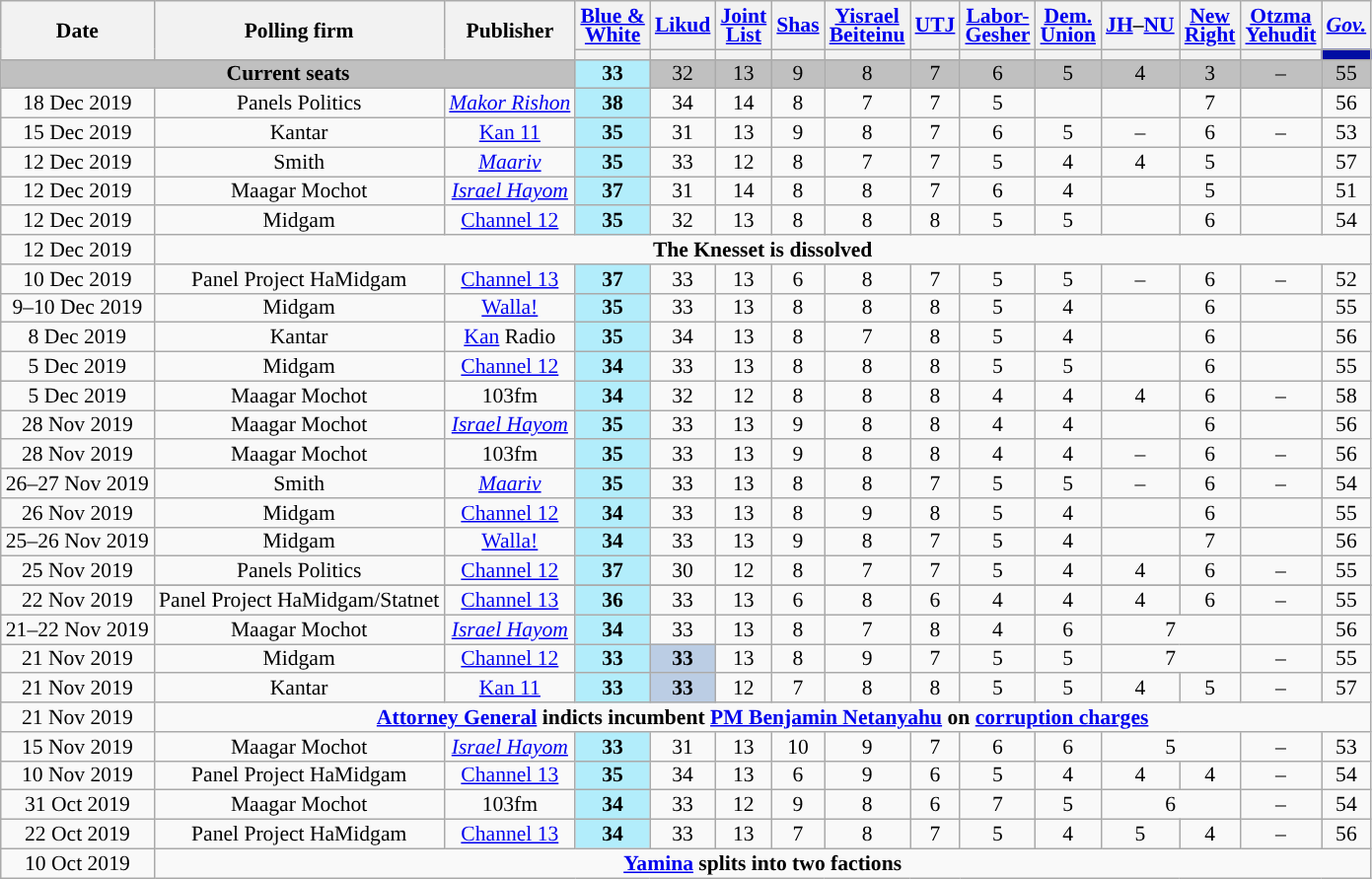<table class="wikitable sortable" style="text-align:center;font-size:90%;line-height:13px">
<tr>
<th rowspan=2>Date</th>
<th rowspan=2>Polling firm</th>
<th rowspan=2>Publisher</th>
<th><a href='#'>Blue &<br>White</a></th>
<th><a href='#'>Likud</a></th>
<th><a href='#'>Joint<br>List</a></th>
<th><a href='#'>Shas</a></th>
<th><a href='#'>Yisrael<br>Beiteinu</a></th>
<th><a href='#'>UTJ</a></th>
<th><a href='#'>Labor-<br>Gesher</a></th>
<th><a href='#'>Dem.<br>Union</a></th>
<th><a href='#'>JH</a>–<a href='#'>NU</a></th>
<th><a href='#'>New<br>Right</a></th>
<th><a href='#'>Otzma<br>Yehudit</a></th>
<th><a href='#'><em>Gov.</em></a></th>
</tr>
<tr>
<th style="background:"></th>
<th style="background:"></th>
<th style="background:"></th>
<th style="background:"></th>
<th style="background:"></th>
<th style="background:"></th>
<th style="background:"></th>
<th style="background:"></th>
<th style="background:"></th>
<th style="background:"></th>
<th style="background:"></th>
<th style="background:#000EA3;"></th>
</tr>
<tr style="background:silver">
<td colspan=3><strong>Current seats</strong></td>
<td style="background:#B2EDFB"><strong>33</strong>	</td>
<td>32					</td>
<td>13					</td>
<td>9					</td>
<td>8					</td>
<td>7					</td>
<td>6					</td>
<td>5					</td>
<td>4					</td>
<td>3					</td>
<td>–					</td>
<td>55					</td>
</tr>
<tr>
<td data-sort-value="2019-12-18">18 Dec 2019</td>
<td>Panels Politics</td>
<td><em><a href='#'>Makor Rishon</a></em></td>
<td style="background:#B2EDFB"><strong>38</strong>	</td>
<td>34					</td>
<td>14					</td>
<td>8					</td>
<td>7					</td>
<td>7					</td>
<td>5					</td>
<td>			</td>
<td>			</td>
<td>7					</td>
<td>			</td>
<td>56					</td>
</tr>
<tr>
<td data-sort-value="2019-12-15">15 Dec 2019</td>
<td>Kantar</td>
<td><a href='#'>Kan 11</a></td>
<td style="background:#B2EDFB"><strong>35</strong>	</td>
<td>31					</td>
<td>13					</td>
<td>9					</td>
<td>8					</td>
<td>7					</td>
<td>6					</td>
<td>5					</td>
<td>–					</td>
<td>6					</td>
<td>–					</td>
<td>53					</td>
</tr>
<tr>
<td data-sort-value="2019-12-12">12 Dec 2019</td>
<td>Smith</td>
<td><em><a href='#'>Maariv</a></em></td>
<td style="background:#B2EDFB"><strong>35</strong>	</td>
<td>33					</td>
<td>12					</td>
<td>8					</td>
<td>7					</td>
<td>7					</td>
<td>5					</td>
<td>4					</td>
<td>4<br>					</td>
<td>5					</td>
<td>			</td>
<td>57					</td>
</tr>
<tr>
<td data-sort-value="2019-12-12">12 Dec 2019</td>
<td>Maagar Mochot</td>
<td><em><a href='#'>Israel Hayom</a></em></td>
<td style="background:#B2EDFB"><strong>37</strong>	</td>
<td>31					</td>
<td>14					</td>
<td>8					</td>
<td>8					</td>
<td>7					</td>
<td>6					</td>
<td>4					</td>
<td>				</td>
<td>5					</td>
<td>				</td>
<td>51					</td>
</tr>
<tr>
<td data-sort-value="2019-12-12">12 Dec 2019</td>
<td>Midgam</td>
<td><a href='#'>Channel 12</a></td>
<td style="background:#B2EDFB"><strong>35</strong>	</td>
<td>32					</td>
<td>13					</td>
<td>8					</td>
<td>8					</td>
<td>8					</td>
<td>5					</td>
<td>5					</td>
<td>			</td>
<td>6					</td>
<td>			</td>
<td>54					</td>
</tr>
<tr>
<td data-sort-value="2019-12-12">12 Dec 2019</td>
<td colspan=14><strong>The Knesset is dissolved</strong></td>
</tr>
<tr>
<td data-sort-value="2019-12-10">10 Dec 2019</td>
<td>Panel Project HaMidgam</td>
<td><a href='#'>Channel 13</a></td>
<td style="background:#B2EDFB"><strong>37</strong>	</td>
<td>33					</td>
<td>13					</td>
<td>6					</td>
<td>8					</td>
<td>7					</td>
<td>5					</td>
<td>5					</td>
<td>–					</td>
<td>6					</td>
<td>–					</td>
<td>52					</td>
</tr>
<tr>
<td data-sort-value="2019-12-10">9–10 Dec 2019</td>
<td>Midgam</td>
<td><a href='#'>Walla!</a></td>
<td style="background:#B2EDFB"><strong>35</strong>	</td>
<td>33					</td>
<td>13					</td>
<td>8					</td>
<td>8					</td>
<td>8					</td>
<td>5					</td>
<td>4					</td>
<td>			</td>
<td>6					</td>
<td>			</td>
<td>55					</td>
</tr>
<tr>
<td data-sort-value="2019-12-08">8 Dec 2019</td>
<td>Kantar</td>
<td><a href='#'>Kan</a> Radio</td>
<td style="background:#B2EDFB"><strong>35</strong>	</td>
<td>34					</td>
<td>13					</td>
<td>8					</td>
<td>7					</td>
<td>8					</td>
<td>5					</td>
<td>4					</td>
<td>			</td>
<td>6					</td>
<td>			</td>
<td>56					</td>
</tr>
<tr>
<td data-sort-value="2019-12-05">5 Dec 2019</td>
<td>Midgam</td>
<td><a href='#'>Channel 12</a></td>
<td style="background:#B2EDFB"><strong>34</strong>	</td>
<td>33					</td>
<td>13					</td>
<td>8					</td>
<td>8					</td>
<td>8					</td>
<td>5					</td>
<td>5					</td>
<td>			</td>
<td>6					</td>
<td>			</td>
<td>55					</td>
</tr>
<tr>
<td data-sort-value="2019-12-05">5 Dec 2019</td>
<td>Maagar Mochot</td>
<td>103fm</td>
<td style="background:#B2EDFB"><strong>34</strong>	</td>
<td>32					</td>
<td>12					</td>
<td>8					</td>
<td>8					</td>
<td>8					</td>
<td>4					</td>
<td>4					</td>
<td>4					</td>
<td>6					</td>
<td>–					</td>
<td>58					</td>
</tr>
<tr>
<td data-sort-value="2019-11-28">28 Nov 2019</td>
<td>Maagar Mochot</td>
<td><em><a href='#'>Israel Hayom</a></em></td>
<td style="background:#B2EDFB"><strong>35</strong>	</td>
<td>33					</td>
<td>13					</td>
<td>9					</td>
<td>8					</td>
<td>8					</td>
<td>4					</td>
<td>4					</td>
<td>				</td>
<td>6					</td>
<td>				</td>
<td>56					</td>
</tr>
<tr>
<td data-sort-value="2019-11-28">28 Nov 2019</td>
<td>Maagar Mochot</td>
<td>103fm</td>
<td style="background:#B2EDFB"><strong>35</strong>	</td>
<td>33					</td>
<td>13					</td>
<td>9					</td>
<td>8					</td>
<td>8					</td>
<td>4					</td>
<td>4					</td>
<td>–					</td>
<td>6					</td>
<td>–					</td>
<td>56					</td>
</tr>
<tr>
<td data-sort-value="2019-11-27">26–27 Nov 2019</td>
<td>Smith</td>
<td><em><a href='#'>Maariv</a></em></td>
<td style="background:#B2EDFB"><strong>35</strong>	</td>
<td>33					</td>
<td>13					</td>
<td>8					</td>
<td>8					</td>
<td>7					</td>
<td>5					</td>
<td>5					</td>
<td>–					</td>
<td>6					</td>
<td>–					</td>
<td>54					</td>
</tr>
<tr>
<td data-sort-value="2019-11-26">26 Nov 2019</td>
<td>Midgam</td>
<td><a href='#'>Channel 12</a></td>
<td style="background:#B2EDFB"><strong>34</strong>	</td>
<td>33					</td>
<td>13					</td>
<td>8					</td>
<td>9					</td>
<td>8					</td>
<td>5					</td>
<td>4					</td>
<td>			</td>
<td>6					</td>
<td>			</td>
<td>55					</td>
</tr>
<tr>
<td data-sort-value="2019-11-26">25–26 Nov 2019</td>
<td>Midgam</td>
<td><a href='#'>Walla!</a></td>
<td style="background:#B2EDFB"><strong>34</strong>	</td>
<td>33					</td>
<td>13					</td>
<td>9					</td>
<td>8					</td>
<td>7					</td>
<td>5					</td>
<td>4					</td>
<td>			</td>
<td>7					</td>
<td>			</td>
<td>56					</td>
</tr>
<tr>
<td data-sort-value="2019-11-25">25 Nov 2019</td>
<td>Panels Politics</td>
<td><a href='#'>Channel 12</a></td>
<td style="background:#B2EDFB"><strong>37</strong>	</td>
<td>30					</td>
<td>12					</td>
<td>8					</td>
<td>7					</td>
<td>7					</td>
<td>5					</td>
<td>4					</td>
<td>4					</td>
<td>6					</td>
<td>–					</td>
<td>55					</td>
</tr>
<tr>
</tr>
<tr>
<td data-sort-value="2019-11-22">22 Nov 2019</td>
<td>Panel Project HaMidgam/Statnet</td>
<td><a href='#'>Channel 13</a></td>
<td style="background:#B2EDFB"><strong>36</strong>	</td>
<td>33					</td>
<td>13					</td>
<td>6					</td>
<td>8					</td>
<td>6					</td>
<td>4					</td>
<td>4					</td>
<td>4					</td>
<td>6					</td>
<td>–					</td>
<td>55					</td>
</tr>
<tr>
<td data-sort-value="2019-11-22">21–22 Nov 2019</td>
<td>Maagar Mochot</td>
<td><em><a href='#'>Israel Hayom</a></em></td>
<td style="background:#B2EDFB"><strong>34</strong>	</td>
<td>33					</td>
<td>13					</td>
<td>8					</td>
<td>7					</td>
<td>8					</td>
<td>4					</td>
<td>6					</td>
<td colspan=2>7				</td>
<td>				</td>
<td>56					</td>
</tr>
<tr>
<td data-sort-value="2019-11-21">21 Nov 2019</td>
<td>Midgam</td>
<td><a href='#'>Channel 12</a></td>
<td style="background:#B2EDFB"><strong>33</strong>	</td>
<td style="background:#BBCDE4"><strong>33</strong>	</td>
<td>13					</td>
<td>8					</td>
<td>9					</td>
<td>7					</td>
<td>5					</td>
<td>5					</td>
<td colspan=2>7				</td>
<td>–					</td>
<td>55					</td>
</tr>
<tr>
<td data-sort-value="2019-11-21">21 Nov 2019</td>
<td>Kantar</td>
<td><a href='#'>Kan 11</a></td>
<td style="background:#B2EDFB"><strong>33</strong>	</td>
<td style="background:#BBCDE4"><strong>33</strong>	</td>
<td>12					</td>
<td>7					</td>
<td>8					</td>
<td>8					</td>
<td>5					</td>
<td>5					</td>
<td>4					</td>
<td>5					</td>
<td>–					</td>
<td>57					</td>
</tr>
<tr>
<td data-sort-value="2019-11-21">21 Nov 2019</td>
<td colspan=14><strong><a href='#'>Attorney General</a> indicts incumbent <a href='#'>PM Benjamin Netanyahu</a> on <a href='#'>corruption charges</a></strong></td>
</tr>
<tr>
<td data-sort-value="2019-11-15">15 Nov 2019</td>
<td>Maagar Mochot</td>
<td><em><a href='#'>Israel Hayom</a></em></td>
<td style="background:#B2EDFB"><strong>33</strong>	</td>
<td>31					</td>
<td>13					</td>
<td>10					</td>
<td>9					</td>
<td>7					</td>
<td>6					</td>
<td>6					</td>
<td colspan=2>5				</td>
<td>–					</td>
<td>53					</td>
</tr>
<tr>
<td data-sort-value="2019-11-10">10 Nov 2019</td>
<td>Panel Project HaMidgam</td>
<td><a href='#'>Channel 13</a></td>
<td style="background:#B2EDFB"><strong>35</strong>	</td>
<td>34					</td>
<td>13					</td>
<td>6					</td>
<td>9					</td>
<td>6					</td>
<td>5					</td>
<td>4					</td>
<td>4					</td>
<td>4					</td>
<td>–					</td>
<td>54					</td>
</tr>
<tr>
<td data-sort-value="2019-10-31">31 Oct 2019</td>
<td>Maagar Mochot</td>
<td>103fm</td>
<td style="background:#B2EDFB"><strong>34</strong>	</td>
<td>33					</td>
<td>12					</td>
<td>9					</td>
<td>8					</td>
<td>6					</td>
<td>7					</td>
<td>5					</td>
<td colspan=2>6				</td>
<td>–					</td>
<td>54					</td>
</tr>
<tr>
<td data-sort-value="2019-10-22">22 Oct 2019</td>
<td>Panel Project HaMidgam</td>
<td><a href='#'>Channel 13</a></td>
<td style="background:#B2EDFB"><strong>34</strong>	</td>
<td>33					</td>
<td>13					</td>
<td>7					</td>
<td>8					</td>
<td>7					</td>
<td>5					</td>
<td>4					</td>
<td>5					</td>
<td>4					</td>
<td>–					</td>
<td>56					</td>
</tr>
<tr>
<td data-sort-value="2019-10-10">10 Oct 2019</td>
<td colspan=14><strong><a href='#'>Yamina</a> splits into two factions</strong></td>
</tr>
</table>
